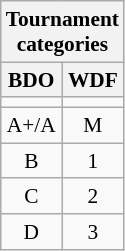<table class="wikitable" style="font-size:89%;width:0%">
<tr>
<th colspan="4">Tournament categories</th>
</tr>
<tr>
<th>BDO</th>
<th>WDF</th>
</tr>
<tr style="text-align:center;">
<td></td>
<td></td>
</tr>
<tr style="text-align:center;">
<td>A+/A</td>
<td>M</td>
</tr>
<tr style="text-align:center;">
<td>B</td>
<td>1</td>
</tr>
<tr style="text-align:center;">
<td>C</td>
<td>2</td>
</tr>
<tr style="text-align:center;">
<td>D</td>
<td>3</td>
</tr>
</table>
